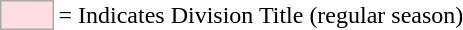<table>
<tr>
<td style="background-color:#FFDEE2; border:1px solid #aaaaaa; width:2em;"></td>
<td>= Indicates Division Title (regular season)</td>
</tr>
</table>
